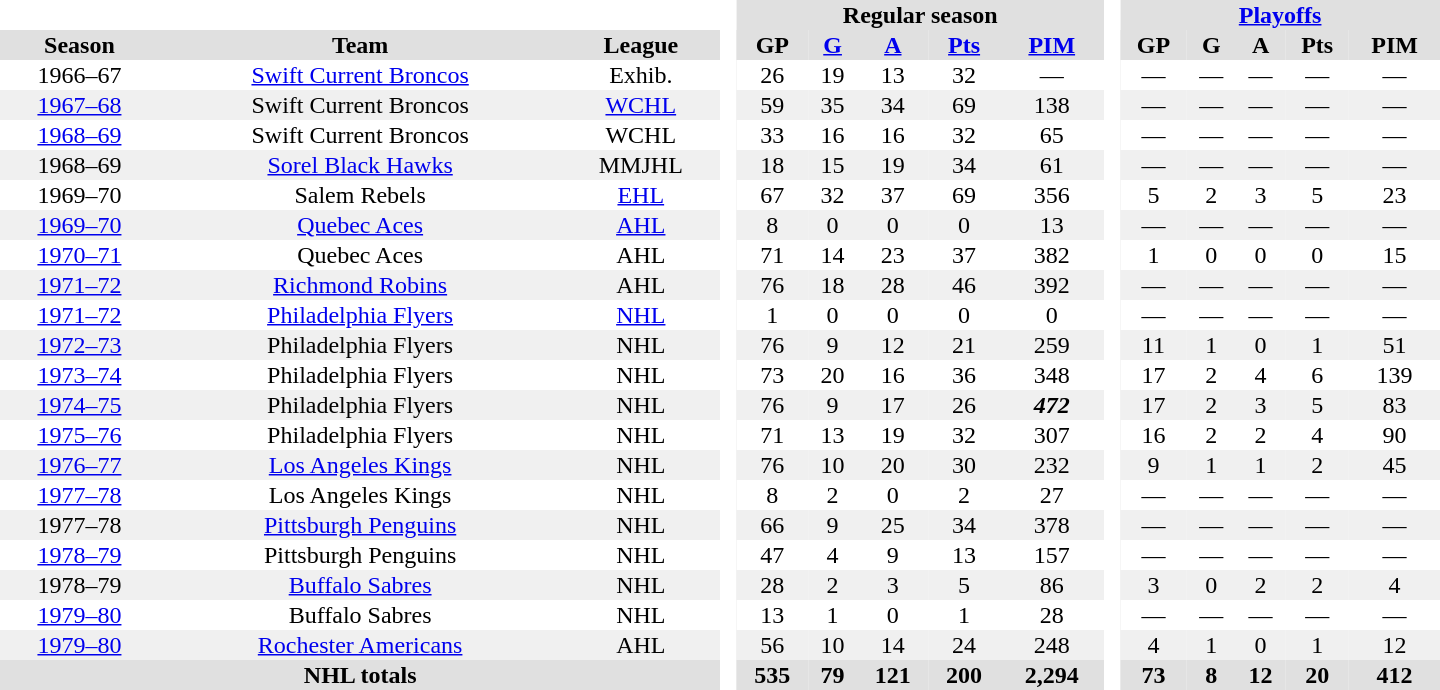<table border="0" cellpadding="1" cellspacing="0" style="text-align:center; width:60em">
<tr bgcolor="#e0e0e0">
<th colspan="3" bgcolor="#ffffff"> </th>
<th rowspan="99" bgcolor="#ffffff"> </th>
<th colspan="5">Regular season</th>
<th rowspan="99" bgcolor="#ffffff"> </th>
<th colspan="5"><a href='#'>Playoffs</a></th>
</tr>
<tr bgcolor="#e0e0e0">
<th>Season</th>
<th>Team</th>
<th>League</th>
<th>GP</th>
<th><a href='#'>G</a></th>
<th><a href='#'>A</a></th>
<th><a href='#'>Pts</a></th>
<th><a href='#'>PIM</a></th>
<th>GP</th>
<th>G</th>
<th>A</th>
<th>Pts</th>
<th>PIM</th>
</tr>
<tr>
<td>1966–67</td>
<td><a href='#'>Swift Current Broncos</a></td>
<td>Exhib.</td>
<td>26</td>
<td>19</td>
<td>13</td>
<td>32</td>
<td>—</td>
<td>—</td>
<td>—</td>
<td>—</td>
<td>—</td>
<td>—</td>
</tr>
<tr bgcolor="#f0f0f0">
<td><a href='#'>1967–68</a></td>
<td>Swift Current Broncos</td>
<td><a href='#'>WCHL</a></td>
<td>59</td>
<td>35</td>
<td>34</td>
<td>69</td>
<td>138</td>
<td>—</td>
<td>—</td>
<td>—</td>
<td>—</td>
<td>—</td>
</tr>
<tr>
<td><a href='#'>1968–69</a></td>
<td>Swift Current Broncos</td>
<td>WCHL</td>
<td>33</td>
<td>16</td>
<td>16</td>
<td>32</td>
<td>65</td>
<td>—</td>
<td>—</td>
<td>—</td>
<td>—</td>
<td>—</td>
</tr>
<tr bgcolor="#f0f0f0">
<td>1968–69</td>
<td><a href='#'>Sorel Black Hawks</a></td>
<td>MMJHL</td>
<td>18</td>
<td>15</td>
<td>19</td>
<td>34</td>
<td>61</td>
<td>—</td>
<td>—</td>
<td>—</td>
<td>—</td>
<td>—</td>
</tr>
<tr>
<td>1969–70</td>
<td>Salem Rebels</td>
<td><a href='#'>EHL</a></td>
<td>67</td>
<td>32</td>
<td>37</td>
<td>69</td>
<td>356</td>
<td>5</td>
<td>2</td>
<td>3</td>
<td>5</td>
<td>23</td>
</tr>
<tr bgcolor="#f0f0f0">
<td><a href='#'>1969–70</a></td>
<td><a href='#'>Quebec Aces</a></td>
<td><a href='#'>AHL</a></td>
<td>8</td>
<td>0</td>
<td>0</td>
<td>0</td>
<td>13</td>
<td>—</td>
<td>—</td>
<td>—</td>
<td>—</td>
<td>—</td>
</tr>
<tr>
<td><a href='#'>1970–71</a></td>
<td>Quebec Aces</td>
<td>AHL</td>
<td>71</td>
<td>14</td>
<td>23</td>
<td>37</td>
<td>382</td>
<td>1</td>
<td>0</td>
<td>0</td>
<td>0</td>
<td>15</td>
</tr>
<tr bgcolor="#f0f0f0">
<td><a href='#'>1971–72</a></td>
<td><a href='#'>Richmond Robins</a></td>
<td>AHL</td>
<td>76</td>
<td>18</td>
<td>28</td>
<td>46</td>
<td>392</td>
<td>—</td>
<td>—</td>
<td>—</td>
<td>—</td>
<td>—</td>
</tr>
<tr>
<td><a href='#'>1971–72</a></td>
<td><a href='#'>Philadelphia Flyers</a></td>
<td><a href='#'>NHL</a></td>
<td>1</td>
<td>0</td>
<td>0</td>
<td>0</td>
<td>0</td>
<td>—</td>
<td>—</td>
<td>—</td>
<td>—</td>
<td>—</td>
</tr>
<tr bgcolor="#f0f0f0">
<td><a href='#'>1972–73</a></td>
<td>Philadelphia Flyers</td>
<td>NHL</td>
<td>76</td>
<td>9</td>
<td>12</td>
<td>21</td>
<td>259</td>
<td>11</td>
<td>1</td>
<td>0</td>
<td>1</td>
<td>51</td>
</tr>
<tr>
<td><a href='#'>1973–74</a></td>
<td>Philadelphia Flyers</td>
<td>NHL</td>
<td>73</td>
<td>20</td>
<td>16</td>
<td>36</td>
<td>348</td>
<td>17</td>
<td>2</td>
<td>4</td>
<td>6</td>
<td>139</td>
</tr>
<tr bgcolor="#f0f0f0">
<td><a href='#'>1974–75</a></td>
<td>Philadelphia Flyers</td>
<td>NHL</td>
<td>76</td>
<td>9</td>
<td>17</td>
<td>26</td>
<td><strong><em>472</em></strong></td>
<td>17</td>
<td>2</td>
<td>3</td>
<td>5</td>
<td>83</td>
</tr>
<tr>
<td><a href='#'>1975–76</a></td>
<td>Philadelphia Flyers</td>
<td>NHL</td>
<td>71</td>
<td>13</td>
<td>19</td>
<td>32</td>
<td>307</td>
<td>16</td>
<td>2</td>
<td>2</td>
<td>4</td>
<td>90</td>
</tr>
<tr bgcolor="#f0f0f0">
<td><a href='#'>1976–77</a></td>
<td><a href='#'>Los Angeles Kings</a></td>
<td>NHL</td>
<td>76</td>
<td>10</td>
<td>20</td>
<td>30</td>
<td>232</td>
<td>9</td>
<td>1</td>
<td>1</td>
<td>2</td>
<td>45</td>
</tr>
<tr>
<td><a href='#'>1977–78</a></td>
<td>Los Angeles Kings</td>
<td>NHL</td>
<td>8</td>
<td>2</td>
<td>0</td>
<td>2</td>
<td>27</td>
<td>—</td>
<td>—</td>
<td>—</td>
<td>—</td>
<td>—</td>
</tr>
<tr bgcolor="#f0f0f0">
<td>1977–78</td>
<td><a href='#'>Pittsburgh Penguins</a></td>
<td>NHL</td>
<td>66</td>
<td>9</td>
<td>25</td>
<td>34</td>
<td>378</td>
<td>—</td>
<td>—</td>
<td>—</td>
<td>—</td>
<td>—</td>
</tr>
<tr>
<td><a href='#'>1978–79</a></td>
<td>Pittsburgh Penguins</td>
<td>NHL</td>
<td>47</td>
<td>4</td>
<td>9</td>
<td>13</td>
<td>157</td>
<td>—</td>
<td>—</td>
<td>—</td>
<td>—</td>
<td>—</td>
</tr>
<tr bgcolor="#f0f0f0">
<td>1978–79</td>
<td><a href='#'>Buffalo Sabres</a></td>
<td>NHL</td>
<td>28</td>
<td>2</td>
<td>3</td>
<td>5</td>
<td>86</td>
<td>3</td>
<td>0</td>
<td>2</td>
<td>2</td>
<td>4</td>
</tr>
<tr>
<td><a href='#'>1979–80</a></td>
<td>Buffalo Sabres</td>
<td>NHL</td>
<td>13</td>
<td>1</td>
<td>0</td>
<td>1</td>
<td>28</td>
<td>—</td>
<td>—</td>
<td>—</td>
<td>—</td>
<td>—</td>
</tr>
<tr bgcolor="#f0f0f0">
<td><a href='#'>1979–80</a></td>
<td><a href='#'>Rochester Americans</a></td>
<td>AHL</td>
<td>56</td>
<td>10</td>
<td>14</td>
<td>24</td>
<td>248</td>
<td>4</td>
<td>1</td>
<td>0</td>
<td>1</td>
<td>12</td>
</tr>
<tr bgcolor="#e0e0e0">
<th colspan="3">NHL totals</th>
<th>535</th>
<th>79</th>
<th>121</th>
<th>200</th>
<th>2,294</th>
<th>73</th>
<th>8</th>
<th>12</th>
<th>20</th>
<th>412</th>
</tr>
</table>
